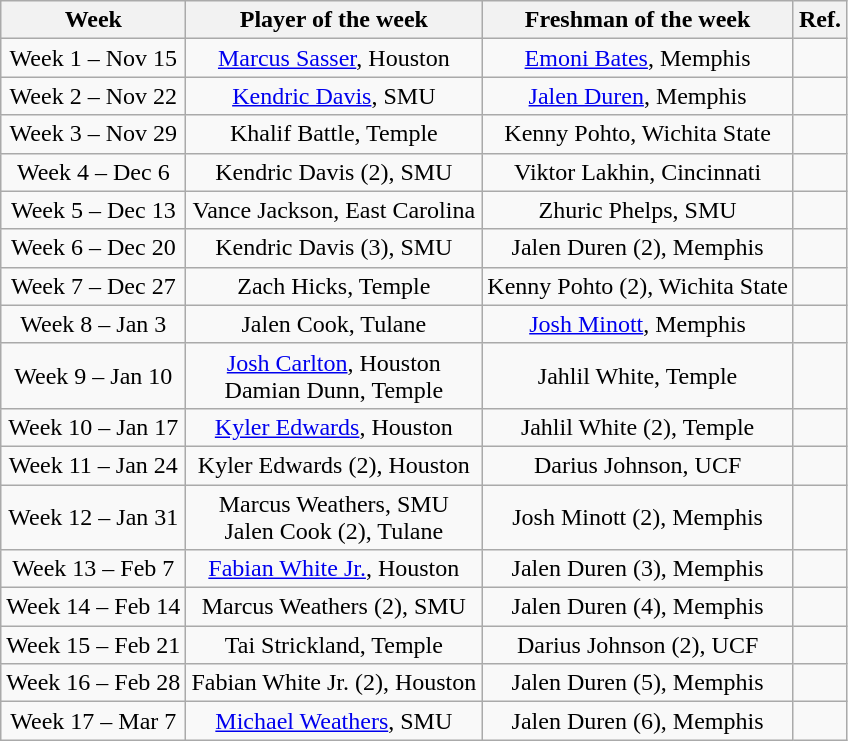<table class="wikitable" border="1" style="text-align:center">
<tr>
<th>Week</th>
<th>Player of the week</th>
<th>Freshman of the week</th>
<th>Ref.</th>
</tr>
<tr>
<td>Week 1 – Nov 15</td>
<td><a href='#'>Marcus Sasser</a>, Houston</td>
<td><a href='#'>Emoni Bates</a>, Memphis</td>
<td></td>
</tr>
<tr>
<td>Week 2 – Nov 22</td>
<td><a href='#'>Kendric Davis</a>, SMU</td>
<td><a href='#'>Jalen Duren</a>, Memphis</td>
<td></td>
</tr>
<tr>
<td>Week 3 – Nov 29</td>
<td>Khalif Battle, Temple</td>
<td>Kenny Pohto, Wichita State</td>
<td></td>
</tr>
<tr>
<td>Week 4 – Dec 6</td>
<td>Kendric Davis (2), SMU</td>
<td>Viktor Lakhin, Cincinnati</td>
<td></td>
</tr>
<tr>
<td>Week 5 – Dec 13</td>
<td>Vance Jackson, East Carolina</td>
<td>Zhuric Phelps, SMU</td>
<td></td>
</tr>
<tr>
<td>Week 6 – Dec 20</td>
<td>Kendric Davis (3), SMU</td>
<td>Jalen Duren (2), Memphis</td>
<td></td>
</tr>
<tr>
<td>Week 7 – Dec 27</td>
<td>Zach Hicks, Temple</td>
<td>Kenny Pohto (2), Wichita State</td>
<td></td>
</tr>
<tr>
<td>Week 8 – Jan 3</td>
<td>Jalen Cook, Tulane</td>
<td><a href='#'>Josh Minott</a>, Memphis</td>
<td></td>
</tr>
<tr>
<td>Week 9 – Jan 10</td>
<td><a href='#'>Josh Carlton</a>, Houston <br> Damian Dunn, Temple</td>
<td>Jahlil White, Temple</td>
<td></td>
</tr>
<tr>
<td>Week 10 – Jan 17</td>
<td><a href='#'>Kyler Edwards</a>, Houston</td>
<td>Jahlil White (2), Temple</td>
<td></td>
</tr>
<tr>
<td>Week 11 – Jan 24</td>
<td>Kyler Edwards (2), Houston</td>
<td>Darius Johnson, UCF</td>
<td></td>
</tr>
<tr>
<td>Week 12 – Jan 31</td>
<td>Marcus Weathers, SMU <br> Jalen Cook (2), Tulane</td>
<td>Josh Minott (2), Memphis</td>
<td></td>
</tr>
<tr>
<td>Week 13 – Feb 7</td>
<td><a href='#'>Fabian White Jr.</a>, Houston</td>
<td>Jalen Duren (3), Memphis</td>
<td></td>
</tr>
<tr>
<td>Week 14 – Feb 14</td>
<td>Marcus Weathers (2), SMU</td>
<td>Jalen Duren (4), Memphis</td>
<td></td>
</tr>
<tr>
<td>Week 15 – Feb 21</td>
<td>Tai Strickland, Temple</td>
<td>Darius Johnson (2), UCF</td>
<td></td>
</tr>
<tr>
<td>Week 16 – Feb 28</td>
<td>Fabian White Jr. (2), Houston</td>
<td>Jalen Duren (5), Memphis</td>
<td></td>
</tr>
<tr>
<td>Week 17 – Mar 7</td>
<td><a href='#'>Michael Weathers</a>, SMU</td>
<td>Jalen Duren (6), Memphis</td>
<td></td>
</tr>
</table>
